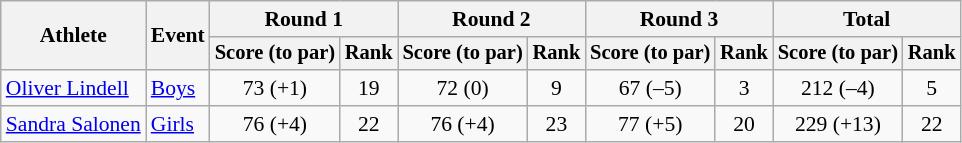<table class="wikitable" style="font-size:90%">
<tr>
<th rowspan="2">Athlete</th>
<th rowspan="2">Event</th>
<th colspan="2">Round 1</th>
<th colspan="2">Round 2</th>
<th colspan="2">Round 3</th>
<th colspan="2">Total</th>
</tr>
<tr style="font-size:95%">
<th>Score (to par)</th>
<th>Rank</th>
<th>Score (to par)</th>
<th>Rank</th>
<th>Score (to par)</th>
<th>Rank</th>
<th>Score (to par)</th>
<th>Rank</th>
</tr>
<tr align=center>
<td align=left><a href='#'>Oliver Lindell</a></td>
<td align=left><a href='#'>Boys</a></td>
<td>73 (+1)</td>
<td>19</td>
<td>72 (0)</td>
<td>9</td>
<td>67 (–5)</td>
<td>3</td>
<td>212 (–4)</td>
<td>5</td>
</tr>
<tr align=center>
<td align=left><a href='#'>Sandra Salonen</a></td>
<td align=left><a href='#'>Girls</a></td>
<td>76 (+4)</td>
<td>22</td>
<td>76 (+4)</td>
<td>23</td>
<td>77 (+5)</td>
<td>20</td>
<td>229 (+13)</td>
<td>22</td>
</tr>
</table>
